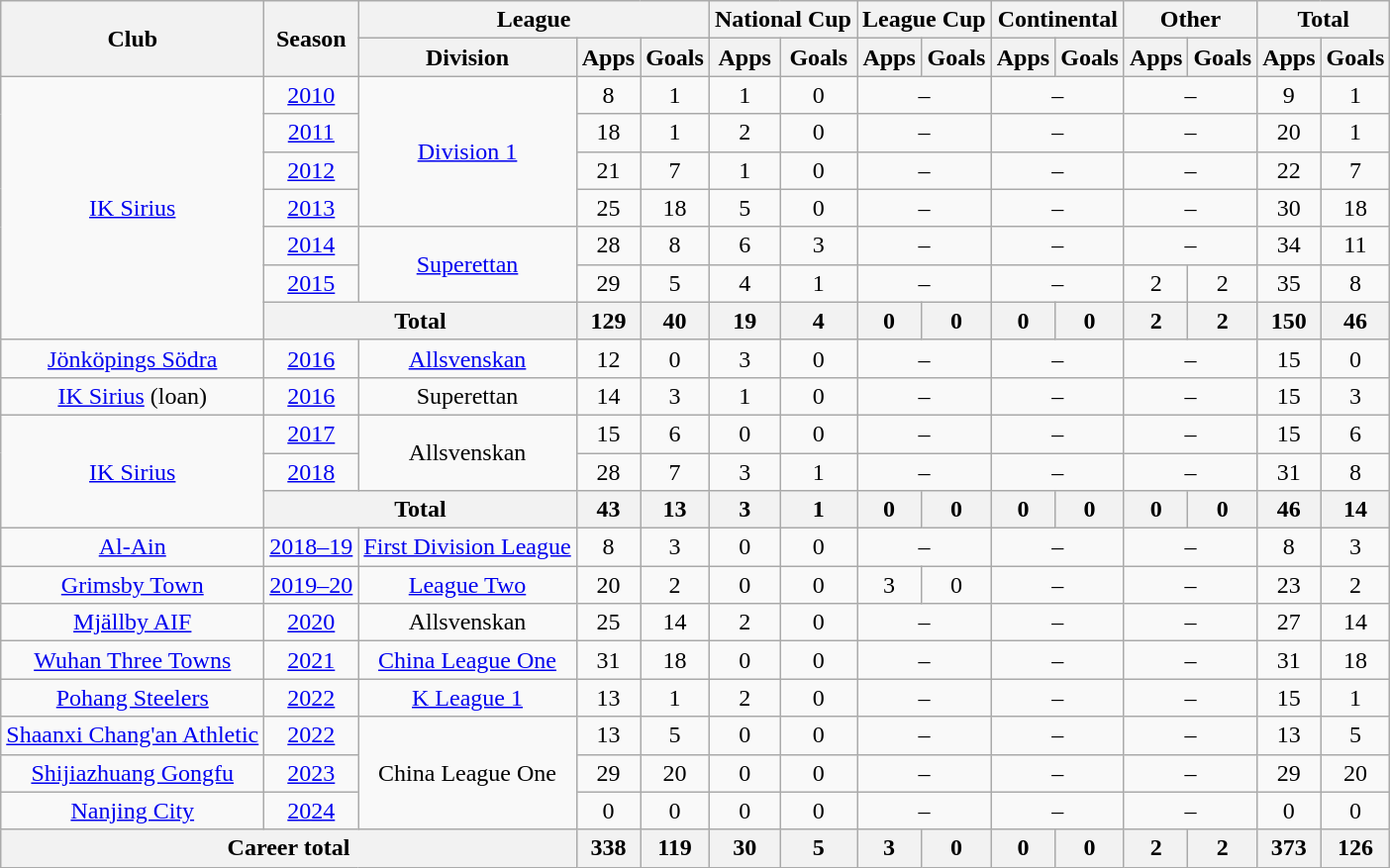<table class="wikitable" style="text-align: center">
<tr>
<th rowspan="2">Club</th>
<th rowspan="2">Season</th>
<th colspan="3">League</th>
<th colspan="2">National Cup</th>
<th colspan="2">League Cup</th>
<th colspan="2">Continental</th>
<th colspan="2">Other</th>
<th colspan="2">Total</th>
</tr>
<tr>
<th>Division</th>
<th>Apps</th>
<th>Goals</th>
<th>Apps</th>
<th>Goals</th>
<th>Apps</th>
<th>Goals</th>
<th>Apps</th>
<th>Goals</th>
<th>Apps</th>
<th>Goals</th>
<th>Apps</th>
<th>Goals</th>
</tr>
<tr>
<td rowspan="7"><a href='#'>IK Sirius</a></td>
<td><a href='#'>2010</a></td>
<td rowspan="4"><a href='#'>Division 1</a></td>
<td>8</td>
<td>1</td>
<td>1</td>
<td>0</td>
<td colspan="2">–</td>
<td colspan="2">–</td>
<td colspan="2">–</td>
<td>9</td>
<td>1</td>
</tr>
<tr>
<td><a href='#'>2011</a></td>
<td>18</td>
<td>1</td>
<td>2</td>
<td>0</td>
<td colspan="2">–</td>
<td colspan="2">–</td>
<td colspan="2">–</td>
<td>20</td>
<td>1</td>
</tr>
<tr>
<td><a href='#'>2012</a></td>
<td>21</td>
<td>7</td>
<td>1</td>
<td>0</td>
<td colspan="2">–</td>
<td colspan="2">–</td>
<td colspan="2">–</td>
<td>22</td>
<td>7</td>
</tr>
<tr>
<td><a href='#'>2013</a></td>
<td>25</td>
<td>18</td>
<td>5</td>
<td>0</td>
<td colspan="2">–</td>
<td colspan="2">–</td>
<td colspan="2">–</td>
<td>30</td>
<td>18</td>
</tr>
<tr>
<td><a href='#'>2014</a></td>
<td rowspan="2"><a href='#'>Superettan</a></td>
<td>28</td>
<td>8</td>
<td>6</td>
<td>3</td>
<td colspan="2">–</td>
<td colspan="2">–</td>
<td colspan="2">–</td>
<td>34</td>
<td>11</td>
</tr>
<tr>
<td><a href='#'>2015</a></td>
<td>29</td>
<td>5</td>
<td>4</td>
<td>1</td>
<td colspan="2">–</td>
<td colspan="2">–</td>
<td>2</td>
<td>2</td>
<td>35</td>
<td>8</td>
</tr>
<tr>
<th colspan="2">Total</th>
<th>129</th>
<th>40</th>
<th>19</th>
<th>4</th>
<th>0</th>
<th>0</th>
<th>0</th>
<th>0</th>
<th>2</th>
<th>2</th>
<th>150</th>
<th>46</th>
</tr>
<tr>
<td><a href='#'>Jönköpings Södra</a></td>
<td><a href='#'>2016</a></td>
<td><a href='#'>Allsvenskan</a></td>
<td>12</td>
<td>0</td>
<td>3</td>
<td>0</td>
<td colspan="2">–</td>
<td colspan="2">–</td>
<td colspan="2">–</td>
<td>15</td>
<td>0</td>
</tr>
<tr>
<td><a href='#'>IK Sirius</a> (loan)</td>
<td><a href='#'>2016</a></td>
<td>Superettan</td>
<td>14</td>
<td>3</td>
<td>1</td>
<td>0</td>
<td colspan="2">–</td>
<td colspan="2">–</td>
<td colspan="2">–</td>
<td>15</td>
<td>3</td>
</tr>
<tr>
<td rowspan="3"><a href='#'>IK Sirius</a></td>
<td><a href='#'>2017</a></td>
<td rowspan="2">Allsvenskan</td>
<td>15</td>
<td>6</td>
<td>0</td>
<td>0</td>
<td colspan="2">–</td>
<td colspan="2">–</td>
<td colspan="2">–</td>
<td>15</td>
<td>6</td>
</tr>
<tr>
<td><a href='#'>2018</a></td>
<td>28</td>
<td>7</td>
<td>3</td>
<td>1</td>
<td colspan="2">–</td>
<td colspan="2">–</td>
<td colspan="2">–</td>
<td>31</td>
<td>8</td>
</tr>
<tr>
<th colspan="2">Total</th>
<th>43</th>
<th>13</th>
<th>3</th>
<th>1</th>
<th>0</th>
<th>0</th>
<th>0</th>
<th>0</th>
<th>0</th>
<th>0</th>
<th>46</th>
<th>14</th>
</tr>
<tr>
<td><a href='#'>Al-Ain</a></td>
<td><a href='#'>2018–19</a></td>
<td><a href='#'>First Division League</a></td>
<td>8</td>
<td>3</td>
<td>0</td>
<td>0</td>
<td colspan="2">–</td>
<td colspan="2">–</td>
<td colspan="2">–</td>
<td>8</td>
<td>3</td>
</tr>
<tr>
<td><a href='#'>Grimsby Town</a></td>
<td><a href='#'>2019–20</a></td>
<td><a href='#'>League Two</a></td>
<td>20</td>
<td>2</td>
<td>0</td>
<td>0</td>
<td>3</td>
<td>0</td>
<td colspan="2">–</td>
<td colspan="2">–</td>
<td>23</td>
<td>2</td>
</tr>
<tr>
<td><a href='#'>Mjällby AIF</a></td>
<td><a href='#'>2020</a></td>
<td>Allsvenskan</td>
<td>25</td>
<td>14</td>
<td>2</td>
<td>0</td>
<td colspan="2">–</td>
<td colspan="2">–</td>
<td colspan="2">–</td>
<td>27</td>
<td>14</td>
</tr>
<tr>
<td><a href='#'>Wuhan Three Towns</a></td>
<td><a href='#'>2021</a></td>
<td><a href='#'>China League One</a></td>
<td>31</td>
<td>18</td>
<td>0</td>
<td>0</td>
<td colspan="2">–</td>
<td colspan="2">–</td>
<td colspan="2">–</td>
<td>31</td>
<td>18</td>
</tr>
<tr>
<td><a href='#'>Pohang Steelers</a></td>
<td><a href='#'>2022</a></td>
<td><a href='#'>K League 1</a></td>
<td>13</td>
<td>1</td>
<td>2</td>
<td>0</td>
<td colspan="2">–</td>
<td colspan="2">–</td>
<td colspan="2">–</td>
<td>15</td>
<td>1</td>
</tr>
<tr>
<td><a href='#'>Shaanxi Chang'an Athletic</a></td>
<td><a href='#'>2022</a></td>
<td rowspan="3">China League One</td>
<td>13</td>
<td>5</td>
<td>0</td>
<td>0</td>
<td colspan="2">–</td>
<td colspan="2">–</td>
<td colspan="2">–</td>
<td>13</td>
<td>5</td>
</tr>
<tr>
<td><a href='#'>Shijiazhuang Gongfu</a></td>
<td><a href='#'>2023</a></td>
<td>29</td>
<td>20</td>
<td>0</td>
<td>0</td>
<td colspan="2">–</td>
<td colspan="2">–</td>
<td colspan="2">–</td>
<td>29</td>
<td>20</td>
</tr>
<tr>
<td><a href='#'>Nanjing City</a></td>
<td><a href='#'>2024</a></td>
<td>0</td>
<td>0</td>
<td>0</td>
<td>0</td>
<td colspan="2">–</td>
<td colspan="2">–</td>
<td colspan="2">–</td>
<td>0</td>
<td>0</td>
</tr>
<tr>
<th colspan="3">Career total</th>
<th>338</th>
<th>119</th>
<th>30</th>
<th>5</th>
<th>3</th>
<th>0</th>
<th>0</th>
<th>0</th>
<th>2</th>
<th>2</th>
<th>373</th>
<th>126</th>
</tr>
</table>
